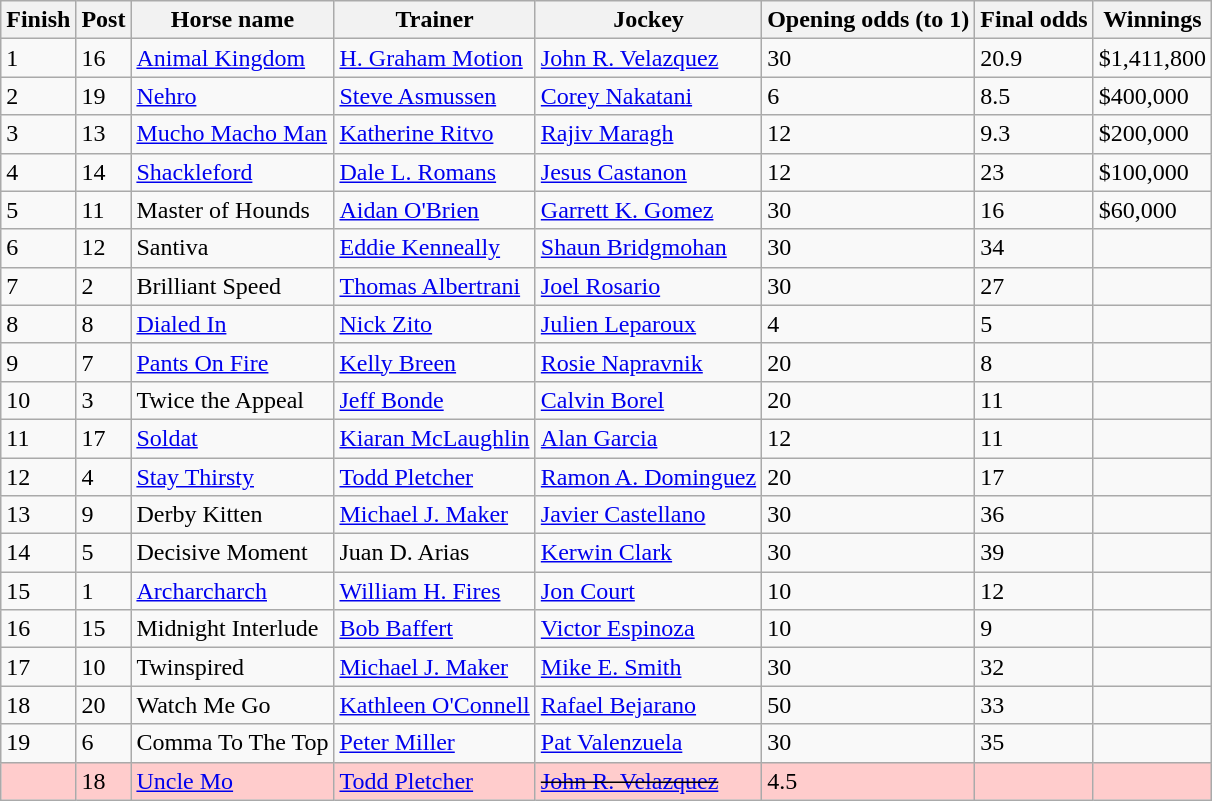<table class="wikitable sortable">
<tr>
<th>Finish</th>
<th>Post</th>
<th>Horse name</th>
<th>Trainer</th>
<th>Jockey</th>
<th>Opening odds (to 1)</th>
<th>Final odds</th>
<th>Winnings</th>
</tr>
<tr>
<td>1</td>
<td>16</td>
<td><a href='#'>Animal Kingdom</a></td>
<td><a href='#'>H. Graham Motion</a></td>
<td><a href='#'>John R. Velazquez</a></td>
<td>30</td>
<td>20.9</td>
<td>$1,411,800</td>
</tr>
<tr>
<td>2</td>
<td>19</td>
<td><a href='#'>Nehro</a></td>
<td><a href='#'>Steve Asmussen</a></td>
<td><a href='#'>Corey Nakatani</a></td>
<td>6</td>
<td>8.5</td>
<td>$400,000</td>
</tr>
<tr>
<td>3</td>
<td>13</td>
<td><a href='#'>Mucho Macho Man</a></td>
<td><a href='#'>Katherine Ritvo</a></td>
<td><a href='#'>Rajiv Maragh</a></td>
<td>12</td>
<td>9.3</td>
<td>$200,000</td>
</tr>
<tr>
<td>4</td>
<td>14</td>
<td><a href='#'>Shackleford</a></td>
<td><a href='#'>Dale L. Romans</a></td>
<td><a href='#'>Jesus Castanon</a></td>
<td>12</td>
<td>23</td>
<td>$100,000</td>
</tr>
<tr>
<td>5</td>
<td>11</td>
<td>Master of Hounds</td>
<td><a href='#'>Aidan O'Brien</a></td>
<td><a href='#'>Garrett K. Gomez</a></td>
<td>30</td>
<td>16</td>
<td>$60,000</td>
</tr>
<tr>
<td>6</td>
<td>12</td>
<td>Santiva</td>
<td><a href='#'>Eddie Kenneally</a></td>
<td><a href='#'>Shaun Bridgmohan</a></td>
<td>30</td>
<td>34</td>
<td></td>
</tr>
<tr>
<td>7</td>
<td>2</td>
<td>Brilliant Speed</td>
<td><a href='#'>Thomas Albertrani</a></td>
<td><a href='#'>Joel Rosario</a></td>
<td>30</td>
<td>27</td>
<td></td>
</tr>
<tr>
<td>8</td>
<td>8</td>
<td><a href='#'>Dialed In</a></td>
<td><a href='#'>Nick Zito</a></td>
<td><a href='#'>Julien Leparoux</a></td>
<td>4</td>
<td>5</td>
<td></td>
</tr>
<tr>
<td>9</td>
<td>7</td>
<td><a href='#'>Pants On Fire</a></td>
<td><a href='#'>Kelly Breen</a></td>
<td><a href='#'>Rosie Napravnik</a></td>
<td>20</td>
<td>8</td>
<td></td>
</tr>
<tr>
<td>10</td>
<td>3</td>
<td>Twice the Appeal</td>
<td><a href='#'>Jeff Bonde</a></td>
<td><a href='#'>Calvin Borel</a></td>
<td>20</td>
<td>11</td>
<td></td>
</tr>
<tr>
<td>11</td>
<td>17</td>
<td><a href='#'>Soldat</a></td>
<td><a href='#'>Kiaran McLaughlin</a></td>
<td><a href='#'>Alan Garcia</a></td>
<td>12</td>
<td>11</td>
<td></td>
</tr>
<tr>
<td>12</td>
<td>4</td>
<td><a href='#'>Stay Thirsty</a></td>
<td><a href='#'>Todd Pletcher</a></td>
<td><a href='#'>Ramon A. Dominguez</a></td>
<td>20</td>
<td>17</td>
<td></td>
</tr>
<tr>
<td>13</td>
<td>9</td>
<td>Derby Kitten</td>
<td><a href='#'>Michael J. Maker</a></td>
<td><a href='#'>Javier Castellano</a></td>
<td>30</td>
<td>36</td>
<td></td>
</tr>
<tr>
<td>14</td>
<td>5</td>
<td>Decisive Moment</td>
<td>Juan D. Arias</td>
<td><a href='#'>Kerwin Clark</a></td>
<td>30</td>
<td>39</td>
<td></td>
</tr>
<tr>
<td>15</td>
<td>1</td>
<td><a href='#'>Archarcharch</a></td>
<td><a href='#'>William H. Fires</a></td>
<td><a href='#'>Jon Court</a></td>
<td>10</td>
<td>12</td>
<td></td>
</tr>
<tr>
<td>16</td>
<td>15</td>
<td>Midnight Interlude</td>
<td><a href='#'>Bob Baffert</a></td>
<td><a href='#'>Victor Espinoza</a></td>
<td>10</td>
<td>9</td>
<td></td>
</tr>
<tr>
<td>17</td>
<td>10</td>
<td>Twinspired</td>
<td><a href='#'>Michael J. Maker</a></td>
<td><a href='#'>Mike E. Smith</a></td>
<td>30</td>
<td>32</td>
<td></td>
</tr>
<tr>
<td>18</td>
<td>20</td>
<td>Watch Me Go</td>
<td><a href='#'>Kathleen O'Connell</a></td>
<td><a href='#'>Rafael Bejarano</a></td>
<td>50</td>
<td>33</td>
<td></td>
</tr>
<tr>
<td>19</td>
<td>6</td>
<td>Comma To The Top</td>
<td><a href='#'>Peter Miller</a></td>
<td><a href='#'>Pat Valenzuela</a></td>
<td>30</td>
<td>35</td>
<td></td>
</tr>
<tr>
<td style="background:#fcc;"></td>
<td style="background:#fcc;">18</td>
<td style="background:#fcc;"><a href='#'>Uncle Mo</a></td>
<td style="background:#fcc;"><a href='#'>Todd Pletcher</a></td>
<td style="background:#fcc;"><s><a href='#'>John R. Velazquez</a></s> </td>
<td style="background:#fcc;">4.5</td>
<td style="background:#fcc;"></td>
<td style="background:#fcc;"></td>
</tr>
</table>
